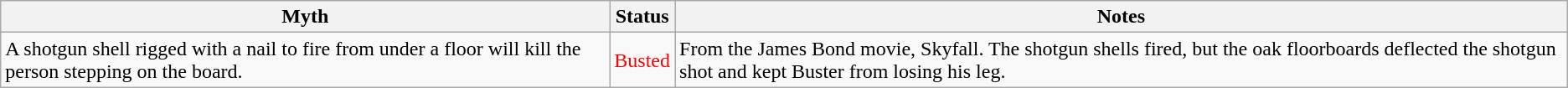<table class="wikitable plainrowheaders">
<tr>
<th scope"col">Myth</th>
<th scope"col">Status</th>
<th scope"col">Notes</th>
</tr>
<tr>
<td scope"row">A shotgun shell rigged with a nail to fire from under a floor will kill the person stepping on the board.</td>
<td style="color:red">Busted</td>
<td>From the James Bond movie, Skyfall.  The shotgun shells fired, but the oak floorboards deflected the shotgun shot and kept Buster from losing his leg.</td>
</tr>
</table>
